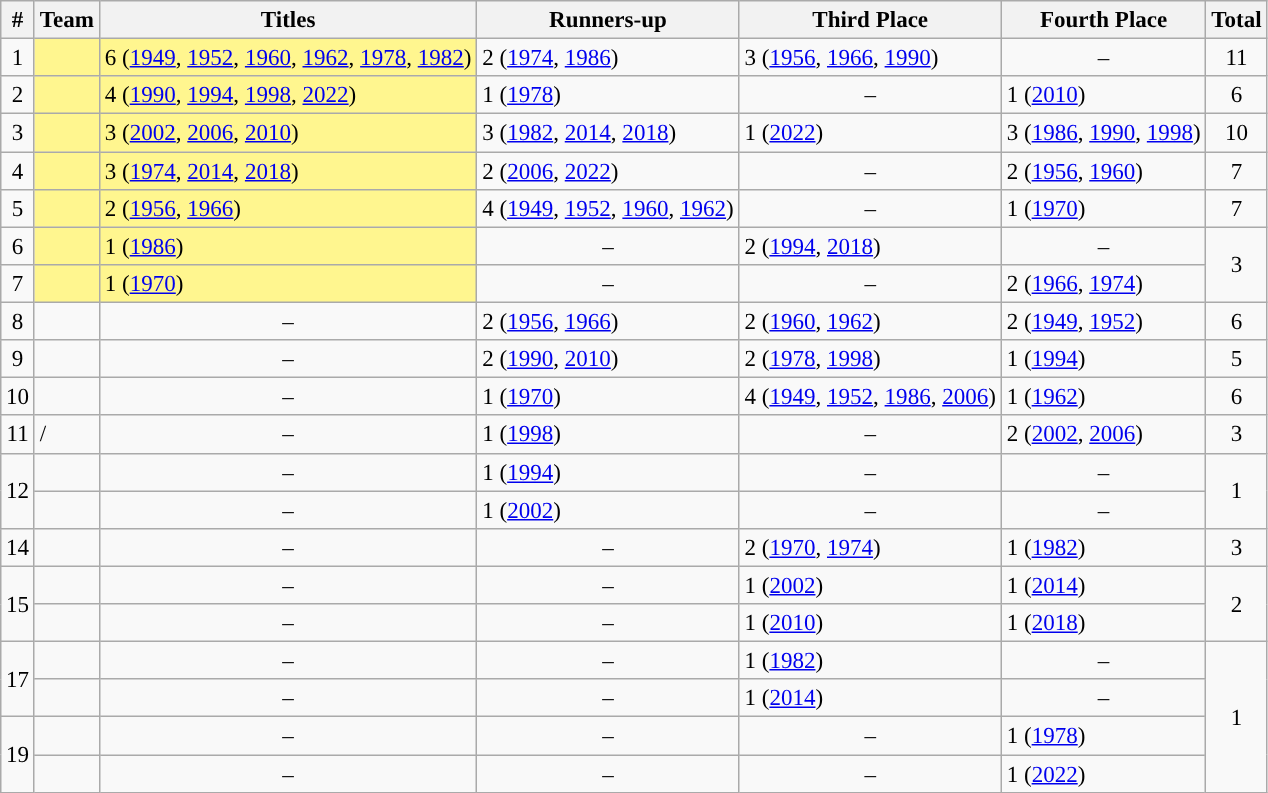<table class="wikitable sortable" style="font-size: 96%;">
<tr>
<th>#</th>
<th>Team</th>
<th>Titles</th>
<th>Runners-up</th>
<th>Third Place</th>
<th>Fourth Place</th>
<th>Total</th>
</tr>
<tr>
<td align="center">1</td>
<td bgcolor=#FFF68F><em></em></td>
<td bgcolor=#FFF68F>6 (<a href='#'>1949</a>, <a href='#'>1952</a>, <a href='#'>1960</a>, <a href='#'>1962</a>, <a href='#'>1978</a>, <a href='#'>1982</a>)</td>
<td>2 (<a href='#'>1974</a>, <a href='#'>1986</a>)</td>
<td>3 (<a href='#'>1956</a>, <a href='#'>1966</a>, <a href='#'>1990</a>)</td>
<td align="center">–</td>
<td align="center">11</td>
</tr>
<tr>
<td align="center">2</td>
<td bgcolor=#FFF68F></td>
<td bgcolor=#FFF68F>4 (<a href='#'>1990</a>, <a href='#'>1994</a>, <a href='#'>1998</a>, <a href='#'>2022</a>)</td>
<td>1 (<a href='#'>1978</a>)</td>
<td align="center">–</td>
<td>1 (<a href='#'>2010</a>)</td>
<td align="center">6</td>
</tr>
<tr>
<td align="center">3</td>
<td bgcolor=#FFF68F></td>
<td bgcolor=#FFF68F>3 (<a href='#'>2002</a>, <a href='#'>2006</a>, <a href='#'>2010</a>)</td>
<td>3 (<a href='#'>1982</a>, <a href='#'>2014</a>, <a href='#'>2018</a>)</td>
<td>1 (<a href='#'>2022</a>)</td>
<td>3 (<a href='#'>1986</a>, <a href='#'>1990</a>, <a href='#'>1998</a>)</td>
<td align="center">10</td>
</tr>
<tr>
<td align="center">4</td>
<td bgcolor=#FFF68F></td>
<td bgcolor=#FFF68F>3 (<a href='#'>1974</a>, <a href='#'>2014</a>, <a href='#'>2018</a>)</td>
<td>2 (<a href='#'>2006</a>, <a href='#'>2022</a>)</td>
<td align="center">–</td>
<td>2 (<a href='#'>1956</a>, <a href='#'>1960</a>)</td>
<td align="center">7</td>
</tr>
<tr>
<td align="center">5</td>
<td bgcolor=#FFF68F><em></em></td>
<td bgcolor=#FFF68F>2 (<a href='#'>1956</a>, <a href='#'>1966</a>)</td>
<td>4 (<a href='#'>1949</a>, <a href='#'>1952</a>, <a href='#'>1960</a>, <a href='#'>1962</a>)</td>
<td align="center">–</td>
<td>1 (<a href='#'>1970</a>)</td>
<td align="center">7</td>
</tr>
<tr>
<td align="center">6</td>
<td bgcolor=#FFF68F></td>
<td bgcolor=#FFF68F>1 (<a href='#'>1986</a>)</td>
<td align="center">–</td>
<td>2 (<a href='#'>1994</a>, <a href='#'>2018</a>)</td>
<td align="center">–</td>
<td align="center" rowspan="2">3</td>
</tr>
<tr>
<td align="center">7</td>
<td bgcolor=#FFF68F><em></em></td>
<td bgcolor=#FFF68F>1 (<a href='#'>1970</a>)</td>
<td align="center">–</td>
<td align="center">–</td>
<td>2 (<a href='#'>1966</a>, <a href='#'>1974</a>)</td>
</tr>
<tr>
<td align="center">8</td>
<td></td>
<td align="center">–</td>
<td>2 (<a href='#'>1956</a>, <a href='#'>1966</a>)</td>
<td>2 (<a href='#'>1960</a>, <a href='#'>1962</a>)</td>
<td>2 (<a href='#'>1949</a>, <a href='#'>1952</a>)</td>
<td align="center">6</td>
</tr>
<tr>
<td align="center">9</td>
<td></td>
<td align="center">–</td>
<td>2 (<a href='#'>1990</a>, <a href='#'>2010</a>)</td>
<td>2 (<a href='#'>1978</a>, <a href='#'>1998</a>)</td>
<td>1 (<a href='#'>1994</a>)</td>
<td align="center">5</td>
</tr>
<tr>
<td align="center">10</td>
<td></td>
<td align="center">–</td>
<td>1 (<a href='#'>1970</a>)</td>
<td>4 (<a href='#'>1949</a>, <a href='#'>1952</a>, <a href='#'>1986</a>, <a href='#'>2006</a>)</td>
<td>1 (<a href='#'>1962</a>)</td>
<td align="center">6</td>
</tr>
<tr>
<td align="center">11</td>
<td><em></em> / <br> <em></em></td>
<td align="center">–</td>
<td>1 (<a href='#'>1998</a>)</td>
<td align="center">–</td>
<td>2 (<a href='#'>2002</a>, <a href='#'>2006</a>)</td>
<td align="center">3</td>
</tr>
<tr>
<td align="center" rowspan="2">12</td>
<td></td>
<td align="center">–</td>
<td>1 (<a href='#'>1994</a>)</td>
<td align="center">–</td>
<td align="center">–</td>
<td align="center" rowspan="2">1</td>
</tr>
<tr>
<td></td>
<td align="center">–</td>
<td>1 (<a href='#'>2002</a>)</td>
<td align="center">–</td>
<td align="center">–</td>
</tr>
<tr>
<td align="center">14</td>
<td></td>
<td align="center">–</td>
<td align="center">–</td>
<td>2 (<a href='#'>1970</a>, <a href='#'>1974</a>)</td>
<td>1 (<a href='#'>1982</a>)</td>
<td align="center">3</td>
</tr>
<tr>
<td align="center" rowspan="2">15</td>
<td></td>
<td align="center">–</td>
<td align="center">–</td>
<td>1 (<a href='#'>2002</a>)</td>
<td>1 (<a href='#'>2014</a>)</td>
<td align="center" rowspan="2">2</td>
</tr>
<tr>
<td></td>
<td align="center">–</td>
<td align="center">–</td>
<td>1 (<a href='#'>2010</a>)</td>
<td>1 (<a href='#'>2018</a>)</td>
</tr>
<tr>
<td align="center" rowspan="2">17</td>
<td></td>
<td align="center">–</td>
<td align="center">–</td>
<td>1 (<a href='#'>1982</a>)</td>
<td align="center">–</td>
<td align="center" rowspan="4">1</td>
</tr>
<tr>
<td></td>
<td align="center">–</td>
<td align="center">–</td>
<td>1 (<a href='#'>2014</a>)</td>
<td align="center">–</td>
</tr>
<tr>
<td align="center" rowspan="2">19</td>
<td></td>
<td align="center">–</td>
<td align="center">–</td>
<td align="center">–</td>
<td>1 (<a href='#'>1978</a>)</td>
</tr>
<tr>
<td></td>
<td align="center">–</td>
<td align="center">–</td>
<td align="center">–</td>
<td>1 (<a href='#'>2022</a>)</td>
</tr>
</table>
